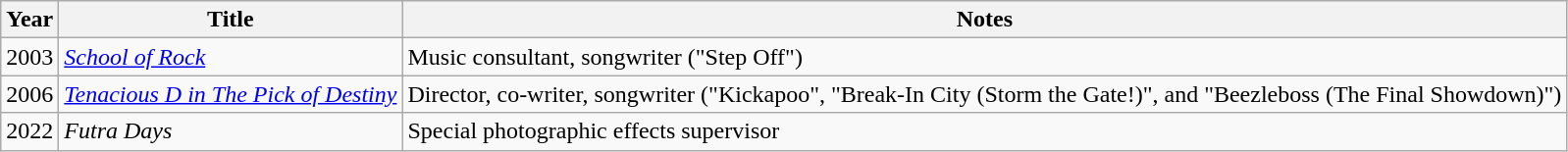<table class="wikitable sortable" border="1">
<tr>
<th>Year</th>
<th>Title</th>
<th>Notes</th>
</tr>
<tr>
<td>2003</td>
<td><em><a href='#'>School of Rock</a></em></td>
<td>Music consultant, songwriter ("Step Off")</td>
</tr>
<tr>
<td>2006</td>
<td><em><a href='#'>Tenacious D in The Pick of Destiny</a></em></td>
<td>Director, co-writer, songwriter ("Kickapoo", "Break-In City (Storm the Gate!)", and "Beezleboss (The Final Showdown)")</td>
</tr>
<tr>
<td>2022</td>
<td><em>Futra Days</em></td>
<td>Special photographic effects supervisor</td>
</tr>
</table>
